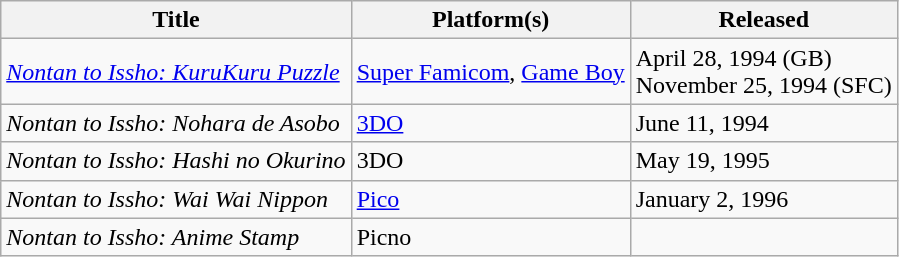<table class="wikitable">
<tr>
<th>Title</th>
<th>Platform(s)</th>
<th>Released</th>
</tr>
<tr>
<td><em><a href='#'>Nontan to Issho: KuruKuru Puzzle</a></em></td>
<td><a href='#'>Super Famicom</a>, <a href='#'>Game Boy</a></td>
<td>April 28, 1994 (GB)<br>November 25, 1994 (SFC)</td>
</tr>
<tr>
<td><em>Nontan to Issho: Nohara de Asobo</em></td>
<td><a href='#'>3DO</a></td>
<td>June 11, 1994</td>
</tr>
<tr>
<td><em>Nontan to Issho: Hashi no Okurino</em></td>
<td>3DO</td>
<td>May 19, 1995</td>
</tr>
<tr>
<td><em>Nontan to Issho: Wai Wai Nippon</em></td>
<td><a href='#'>Pico</a></td>
<td>January 2, 1996</td>
</tr>
<tr>
<td><em>Nontan to Issho: Anime Stamp</em></td>
<td>Picno</td>
<td></td>
</tr>
</table>
